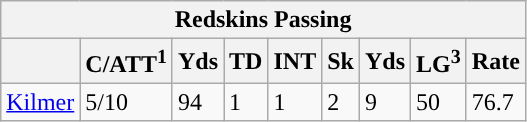<table class="wikitable">
<tr>
<th colspan="9">Redskins Passing</th>
</tr>
<tr>
<th></th>
<th>C/ATT<sup>1</sup></th>
<th>Yds</th>
<th>TD</th>
<th>INT</th>
<th>Sk</th>
<th>Yds</th>
<th>LG<sup>3</sup></th>
<th>Rate</th>
</tr>
<tr>
<td><a href='#'>Kilmer</a></td>
<td>5/10</td>
<td>94</td>
<td>1</td>
<td>1</td>
<td>2</td>
<td>9</td>
<td>50</td>
<td>76.7</td>
</tr>
</table>
